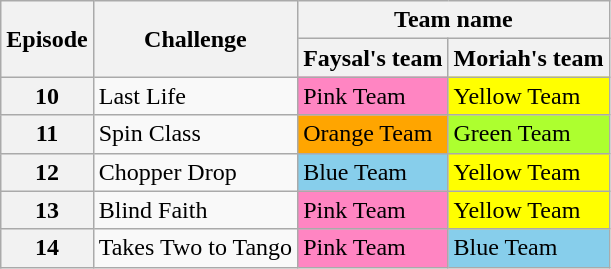<table class="wikitable" style="font-size:100%; white-space:nowrap">
<tr>
<th rowspan=2>Episode</th>
<th rowspan=2>Challenge</th>
<th colspan=2>Team name</th>
</tr>
<tr>
<th>Faysal's team</th>
<th>Moriah's team</th>
</tr>
<tr>
<th>10</th>
<td>Last Life</td>
<td bgcolor="#FF85C2">Pink Team</td>
<td bgcolor="yellow">Yellow Team</td>
</tr>
<tr>
<th>11</th>
<td>Spin Class</td>
<td bgcolor="orange">Orange Team</td>
<td bgcolor="greenyellow">Green Team</td>
</tr>
<tr>
<th>12</th>
<td>Chopper Drop</td>
<td bgcolor="skyblue">Blue Team</td>
<td bgcolor="yellow">Yellow Team</td>
</tr>
<tr>
<th>13</th>
<td>Blind Faith</td>
<td bgcolor="#FF85C2">Pink Team</td>
<td bgcolor="yellow">Yellow Team</td>
</tr>
<tr>
<th>14</th>
<td>Takes Two to Tango</td>
<td bgcolor="#FF85C2">Pink Team</td>
<td bgcolor="skyblue">Blue Team</td>
</tr>
</table>
